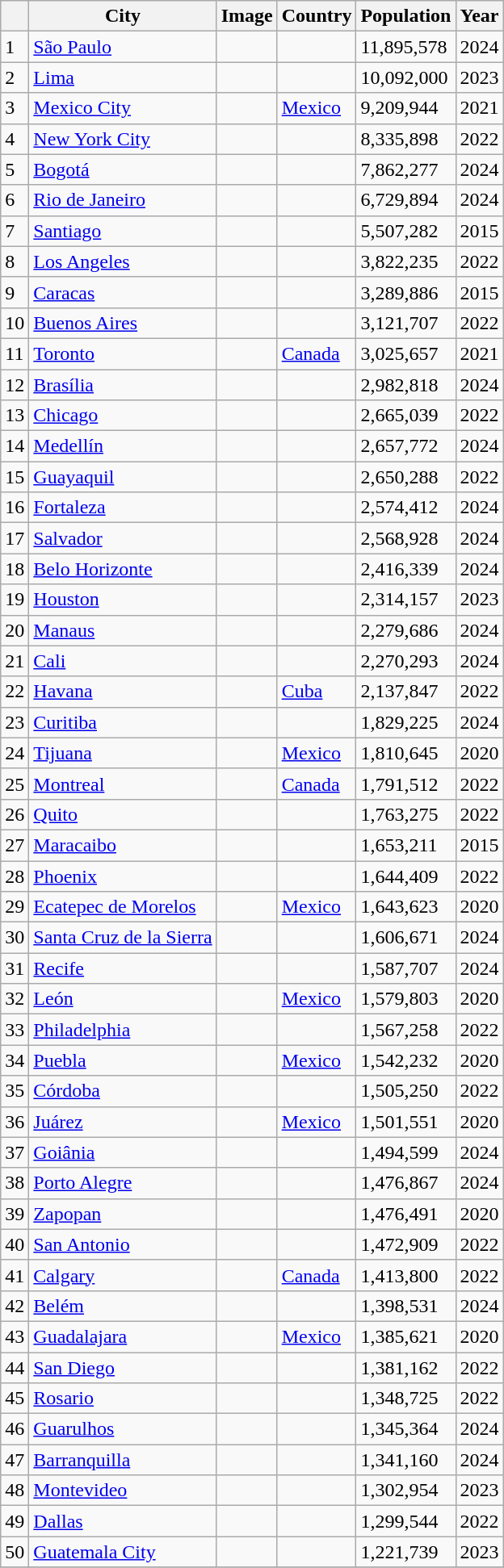<table class="wikitable sortable">
<tr>
<th></th>
<th>City</th>
<th class=unsortable>Image</th>
<th>Country</th>
<th data-sort-type="number">Population</th>
<th>Year</th>
</tr>
<tr style="vertical-align: top; text-align: left;">
<td>1</td>
<td><a href='#'>São Paulo</a></td>
<td></td>
<td></td>
<td>11,895,578</td>
<td>2024</td>
</tr>
<tr style="vertical-align: top; text-align: left;">
<td>2</td>
<td><a href='#'>Lima</a></td>
<td></td>
<td></td>
<td>10,092,000</td>
<td>2023</td>
</tr>
<tr style="vertical-align: top; text-align: left;">
<td>3</td>
<td><a href='#'>Mexico City</a></td>
<td></td>
<td> <a href='#'>Mexico</a></td>
<td>9,209,944</td>
<td>2021</td>
</tr>
<tr style="vertical-align: top; text-align: left;">
<td>4</td>
<td><a href='#'>New York City</a></td>
<td></td>
<td></td>
<td>8,335,898</td>
<td>2022</td>
</tr>
<tr style="vertical-align: top; text-align: left;">
<td>5</td>
<td><a href='#'>Bogotá</a></td>
<td></td>
<td></td>
<td>7,862,277</td>
<td>2024</td>
</tr>
<tr style="vertical-align: top; text-align: left;">
<td>6</td>
<td><a href='#'>Rio de Janeiro</a></td>
<td></td>
<td></td>
<td>6,729,894</td>
<td>2024</td>
</tr>
<tr style="vertical-align: top; text-align: left;">
<td>7</td>
<td><a href='#'>Santiago</a></td>
<td></td>
<td></td>
<td>5,507,282</td>
<td>2015</td>
</tr>
<tr style="vertical-align: top; text-align: left">
<td>8</td>
<td><a href='#'>Los Angeles</a></td>
<td></td>
<td></td>
<td>3,822,235</td>
<td>2022</td>
</tr>
<tr style="vertical-align: top; text-align: left">
<td>9</td>
<td><a href='#'>Caracas</a></td>
<td></td>
<td></td>
<td>3,289,886</td>
<td>2015</td>
</tr>
<tr style="vertical-align: top; text-align: left">
<td>10</td>
<td><a href='#'>Buenos Aires</a></td>
<td></td>
<td></td>
<td>3,121,707</td>
<td>2022</td>
</tr>
<tr style="vertical-align: top; text-align: left">
<td>11</td>
<td><a href='#'>Toronto</a></td>
<td></td>
<td> <a href='#'>Canada</a></td>
<td>3,025,657</td>
<td>2021</td>
</tr>
<tr style="vertical-align: top; text-align: left">
<td>12</td>
<td><a href='#'>Brasília</a></td>
<td></td>
<td></td>
<td>2,982,818</td>
<td>2024</td>
</tr>
<tr style="vertical-align: top; text-align: left;">
<td>13</td>
<td><a href='#'>Chicago</a></td>
<td></td>
<td></td>
<td>2,665,039</td>
<td>2022</td>
</tr>
<tr style="vertical-align: top; text-align: left">
<td>14</td>
<td><a href='#'>Medellín</a></td>
<td></td>
<td></td>
<td>2,657,772</td>
<td>2024</td>
</tr>
<tr style="vertical-align: top; text-align: left">
<td>15</td>
<td><a href='#'>Guayaquil</a></td>
<td></td>
<td></td>
<td>2,650,288</td>
<td>2022</td>
</tr>
<tr style="vertical-align: top; text-align: left">
<td>16</td>
<td><a href='#'>Fortaleza</a></td>
<td></td>
<td></td>
<td>2,574,412</td>
<td>2024</td>
</tr>
<tr style="vertical-align: top; text-align: left">
<td>17</td>
<td><a href='#'>Salvador</a></td>
<td></td>
<td></td>
<td>2,568,928</td>
<td>2024</td>
</tr>
<tr style="vertical-align: top; text-align: left">
<td>18</td>
<td><a href='#'>Belo Horizonte</a></td>
<td></td>
<td></td>
<td>2,416,339</td>
<td>2024</td>
</tr>
<tr style="vertical-align: top; text-align: left;">
<td>19</td>
<td><a href='#'>Houston</a></td>
<td></td>
<td></td>
<td>2,314,157</td>
<td>2023</td>
</tr>
<tr style="vertical-align: top; text-align: left;">
<td>20</td>
<td><a href='#'>Manaus</a></td>
<td></td>
<td></td>
<td>2,279,686</td>
<td>2024</td>
</tr>
<tr style="vertical-align: top; text-align: left">
<td>21</td>
<td><a href='#'>Cali</a></td>
<td></td>
<td></td>
<td>2,270,293</td>
<td>2024</td>
</tr>
<tr style="vertical-align: top; text-align: left;">
<td>22</td>
<td><a href='#'>Havana</a></td>
<td></td>
<td> <a href='#'>Cuba</a></td>
<td>2,137,847</td>
<td>2022</td>
</tr>
<tr style="vertical-align: top; text-align: left;">
<td>23</td>
<td><a href='#'>Curitiba</a></td>
<td></td>
<td></td>
<td>1,829,225</td>
<td>2024</td>
</tr>
<tr style="vertical-align: top; text-align: left;">
<td>24</td>
<td><a href='#'>Tijuana</a></td>
<td></td>
<td> <a href='#'>Mexico</a></td>
<td>1,810,645</td>
<td>2020</td>
</tr>
<tr style="vertical-align: top; text-align: left;">
<td>25</td>
<td><a href='#'>Montreal</a></td>
<td></td>
<td> <a href='#'>Canada</a></td>
<td>1,791,512</td>
<td>2022</td>
</tr>
<tr style="vertical-align: top; text-align: left">
<td>26</td>
<td><a href='#'>Quito</a></td>
<td></td>
<td></td>
<td>1,763,275 </td>
<td>2022</td>
</tr>
<tr style="vertical-align: top; text-align: left;">
<td>27</td>
<td><a href='#'>Maracaibo</a></td>
<td></td>
<td></td>
<td>1,653,211</td>
<td>2015</td>
</tr>
<tr style="vertical-align: top; text-align: left;">
<td>28</td>
<td><a href='#'>Phoenix</a></td>
<td></td>
<td></td>
<td>1,644,409</td>
<td>2022</td>
</tr>
<tr style="vertical-align: top; text-align: left;">
<td>29</td>
<td><a href='#'>Ecatepec de Morelos</a></td>
<td></td>
<td> <a href='#'>Mexico</a></td>
<td>1,643,623</td>
<td>2020</td>
</tr>
<tr style="vertical-align: top; text-align: left;">
<td>30</td>
<td><a href='#'>Santa Cruz de la Sierra</a></td>
<td></td>
<td></td>
<td>1,606,671</td>
<td>2024</td>
</tr>
<tr style="vertical-align: top; text-align: left;">
<td>31</td>
<td><a href='#'>Recife</a></td>
<td></td>
<td></td>
<td>1,587,707</td>
<td>2024</td>
</tr>
<tr style="vertical-align: top; text-align: left;">
<td>32</td>
<td><a href='#'>León</a></td>
<td></td>
<td> <a href='#'>Mexico</a></td>
<td>1,579,803</td>
<td>2020</td>
</tr>
<tr style="vertical-align: top; text-align: left;">
<td>33</td>
<td><a href='#'>Philadelphia</a></td>
<td></td>
<td></td>
<td>1,567,258</td>
<td>2022</td>
</tr>
<tr style="vertical-align: top; text-align: left;">
<td>34</td>
<td><a href='#'>Puebla</a></td>
<td></td>
<td> <a href='#'>Mexico</a></td>
<td>1,542,232</td>
<td>2020</td>
</tr>
<tr style="vertical-align: top; text-align: left;">
<td>35</td>
<td><a href='#'>Córdoba</a></td>
<td></td>
<td></td>
<td>1,505,250</td>
<td>2022</td>
</tr>
<tr style="vertical-align: top; text-align: left;">
<td>36</td>
<td><a href='#'>Juárez</a></td>
<td></td>
<td> <a href='#'>Mexico</a></td>
<td>1,501,551</td>
<td>2020</td>
</tr>
<tr style="vertical-align: top; text-align: left;">
<td>37</td>
<td><a href='#'>Goiânia</a></td>
<td></td>
<td></td>
<td>1,494,599</td>
<td>2024</td>
</tr>
<tr style="vertical-align: top; text-align: left;">
<td>38</td>
<td><a href='#'>Porto Alegre</a></td>
<td></td>
<td></td>
<td>1,476,867</td>
<td>2024</td>
</tr>
<tr style="vertical-align: top; text-align: left;">
<td>39</td>
<td><a href='#'>Zapopan</a></td>
<td></td>
<td></td>
<td>1,476,491</td>
<td>2020</td>
</tr>
<tr style="vertical-align: top; text-align: left;">
<td>40</td>
<td><a href='#'>San Antonio</a></td>
<td></td>
<td></td>
<td>1,472,909</td>
<td>2022</td>
</tr>
<tr style="vertical-align: top; text-align: left;">
<td>41</td>
<td><a href='#'>Calgary</a></td>
<td></td>
<td> <a href='#'>Canada</a></td>
<td>1,413,800</td>
<td>2022</td>
</tr>
<tr style="vertical-align: top; text-align: left;">
<td>42</td>
<td><a href='#'>Belém</a></td>
<td></td>
<td></td>
<td>1,398,531</td>
<td>2024</td>
</tr>
<tr style="vertical-align: top; text-align: left;">
<td>43</td>
<td><a href='#'>Guadalajara</a></td>
<td></td>
<td> <a href='#'>Mexico</a></td>
<td>1,385,621</td>
<td>2020</td>
</tr>
<tr style="vertical-align: top; text-align: left;">
<td>44</td>
<td><a href='#'>San Diego</a></td>
<td></td>
<td></td>
<td>1,381,162</td>
<td>2022</td>
</tr>
<tr style="vertical-align: top; text-align: left;">
<td>45</td>
<td><a href='#'>Rosario</a></td>
<td></td>
<td></td>
<td>1,348,725</td>
<td>2022</td>
</tr>
<tr style="vertical-align: top; text-align: left;">
<td>46</td>
<td><a href='#'>Guarulhos</a></td>
<td></td>
<td></td>
<td>1,345,364</td>
<td>2024</td>
</tr>
<tr style="vertical-align: top; text-align: left;">
<td>47</td>
<td><a href='#'>Barranquilla</a></td>
<td></td>
<td></td>
<td>1,341,160</td>
<td>2024</td>
</tr>
<tr style="vertical-align: top; text-align: left;">
<td>48</td>
<td><a href='#'>Montevideo</a></td>
<td></td>
<td></td>
<td>1,302,954</td>
<td>2023</td>
</tr>
<tr style="vertical-align: top; text-align: left;">
<td>49</td>
<td><a href='#'>Dallas</a></td>
<td></td>
<td></td>
<td>1,299,544</td>
<td>2022</td>
</tr>
<tr style="vertical-align: top; text-align: left">
<td>50</td>
<td><a href='#'>Guatemala City</a></td>
<td></td>
<td></td>
<td>1,221,739</td>
<td>2023</td>
</tr>
<tr style="vertical-align: top; text-align: left;">
</tr>
</table>
